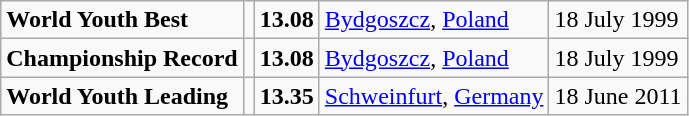<table class="wikitable">
<tr>
<td><strong>World Youth Best</strong></td>
<td></td>
<td><strong>13.08</strong></td>
<td><a href='#'>Bydgoszcz</a>, <a href='#'>Poland</a></td>
<td>18 July 1999</td>
</tr>
<tr>
<td><strong>Championship Record</strong></td>
<td></td>
<td><strong>13.08</strong></td>
<td><a href='#'>Bydgoszcz</a>, <a href='#'>Poland</a></td>
<td>18 July 1999</td>
</tr>
<tr>
<td><strong>World Youth Leading</strong></td>
<td></td>
<td><strong>13.35</strong></td>
<td><a href='#'>Schweinfurt</a>, <a href='#'>Germany</a></td>
<td>18 June 2011</td>
</tr>
</table>
